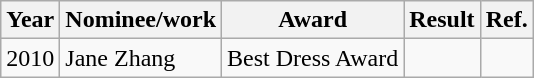<table class="wikitable">
<tr>
<th>Year</th>
<th>Nominee/work</th>
<th>Award</th>
<th><strong>Result</strong></th>
<th>Ref.</th>
</tr>
<tr>
<td>2010</td>
<td>Jane Zhang</td>
<td>Best Dress Award</td>
<td></td>
<td></td>
</tr>
</table>
